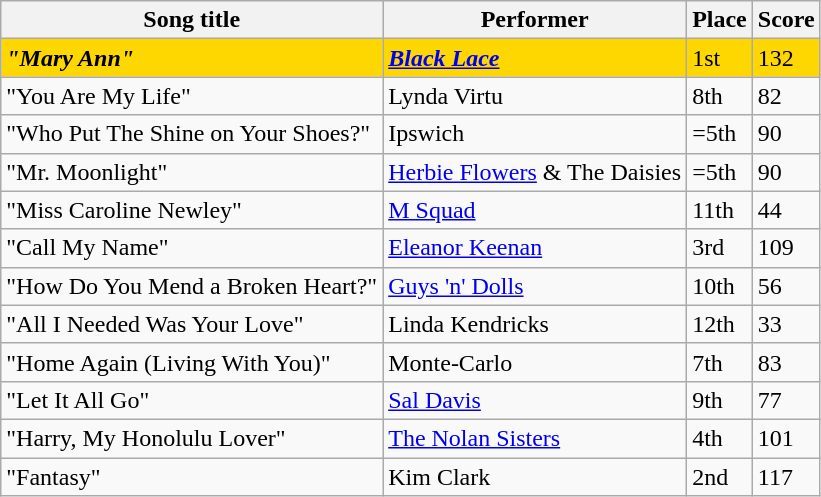<table class="sortable wikitable">
<tr>
<th>Song title</th>
<th>Performer</th>
<th>Place</th>
<th>Score</th>
</tr>
<tr style="background:gold;">
<td><strong><em>"Mary Ann"</em></strong></td>
<td><strong><em><a href='#'>Black Lace</a></em></strong></td>
<td>1st</td>
<td>132</td>
</tr>
<tr>
<td>"You Are My Life"</td>
<td>Lynda Virtu</td>
<td>8th</td>
<td>82</td>
</tr>
<tr>
<td>"Who Put The Shine on Your Shoes?"</td>
<td>Ipswich</td>
<td>=5th</td>
<td>90</td>
</tr>
<tr>
<td>"Mr. Moonlight"</td>
<td><a href='#'>Herbie Flowers</a> & The Daisies</td>
<td>=5th</td>
<td>90</td>
</tr>
<tr>
<td>"Miss Caroline Newley"</td>
<td><a href='#'>M Squad</a></td>
<td>11th</td>
<td>44</td>
</tr>
<tr>
<td>"Call My Name"</td>
<td><a href='#'>Eleanor Keenan</a></td>
<td>3rd</td>
<td>109</td>
</tr>
<tr>
<td>"How Do You Mend a Broken Heart?"</td>
<td><a href='#'>Guys 'n' Dolls</a></td>
<td>10th</td>
<td>56</td>
</tr>
<tr>
<td>"All I Needed Was Your Love"</td>
<td>Linda Kendricks</td>
<td>12th</td>
<td>33</td>
</tr>
<tr>
<td>"Home Again (Living With You)"</td>
<td>Monte-Carlo</td>
<td>7th</td>
<td>83</td>
</tr>
<tr>
<td>"Let It All Go"</td>
<td><a href='#'>Sal Davis</a></td>
<td>9th</td>
<td>77</td>
</tr>
<tr>
<td>"Harry, My Honolulu Lover"</td>
<td><a href='#'>The Nolan Sisters</a></td>
<td>4th</td>
<td>101</td>
</tr>
<tr>
<td>"Fantasy"</td>
<td>Kim Clark</td>
<td>2nd</td>
<td>117</td>
</tr>
</table>
